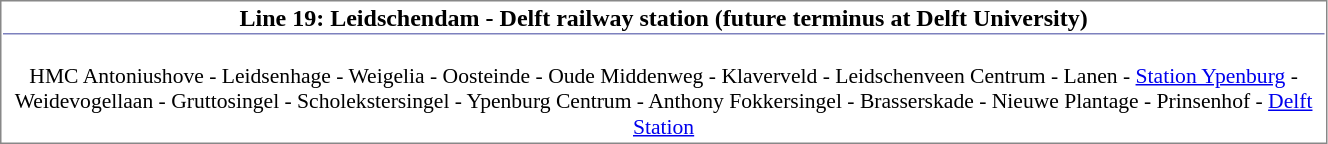<table align=left cellspacing=1 style="border:1px solid #888888;" width="70%">
<tr>
<td align=center style="border-bottom:1px solid #7D81BE;"><strong>Line 19: Leidschendam - Delft railway station (future terminus at Delft University)</strong></td>
</tr>
<tr>
<td align="center" style="font-size: 90%;" colspan="2"><br>HMC Antoniushove - Leidsenhage - Weigelia - Oosteinde - Oude Middenweg - Klaverveld - Leidschenveen Centrum - Lanen - <a href='#'>Station Ypenburg</a> - Weidevogellaan - Gruttosingel - Scholekstersingel - Ypenburg Centrum - Anthony Fokkersingel - Brasserskade - Nieuwe Plantage - Prinsenhof - <a href='#'>Delft Station</a></td>
</tr>
</table>
